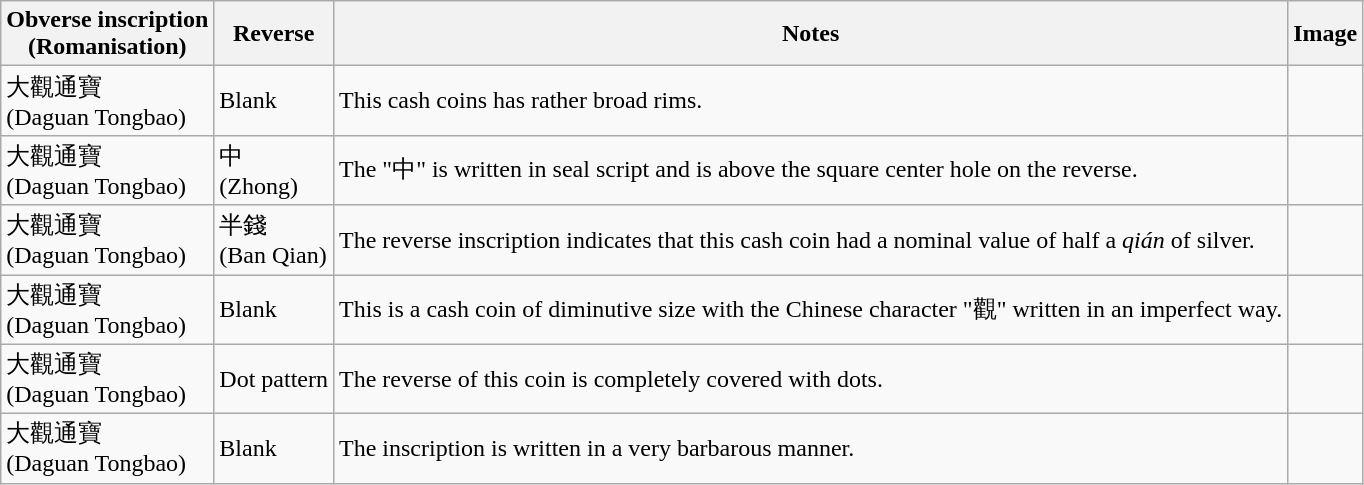<table class="wikitable">
<tr>
<th>Obverse inscription<br>(Romanisation)</th>
<th>Reverse</th>
<th>Notes</th>
<th>Image</th>
</tr>
<tr>
<td>大觀通寶<br>(Daguan Tongbao)</td>
<td>Blank</td>
<td>This cash coins has rather broad rims.</td>
<td></td>
</tr>
<tr>
<td>大觀通寶<br>(Daguan Tongbao)</td>
<td>中<br>(Zhong)</td>
<td>The "中" is written in seal script and is above the square center hole on the reverse.</td>
<td></td>
</tr>
<tr>
<td>大觀通寶<br>(Daguan Tongbao)</td>
<td>半錢<br>(Ban Qian)</td>
<td>The reverse inscription indicates that this cash coin had a nominal value of half a <em>qián</em> of silver.</td>
<td></td>
</tr>
<tr>
<td>大觀通寶<br>(Daguan Tongbao)</td>
<td>Blank</td>
<td>This is a cash coin of diminutive size with the Chinese character "觀" written in an imperfect way.</td>
<td></td>
</tr>
<tr>
<td>大觀通寶<br>(Daguan Tongbao)</td>
<td>Dot pattern</td>
<td>The reverse of this coin is completely covered with dots.</td>
<td></td>
</tr>
<tr>
<td>大觀通寶<br>(Daguan Tongbao)</td>
<td>Blank</td>
<td>The inscription is written in a very barbarous manner.</td>
<td></td>
</tr>
</table>
